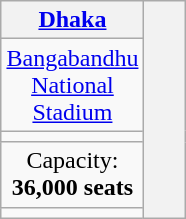<table class="wikitable" style="text-align:center;margin:1em auto;">
<tr>
<th width="20px"><a href='#'>Dhaka</a></th>
<th width="20px" rowspan=5></th>
</tr>
<tr>
<td><a href='#'>Bangabandhu National Stadium</a></td>
</tr>
<tr>
<td></td>
</tr>
<tr>
<td>Capacity: <strong>36,000 seats</strong></td>
</tr>
<tr>
<td></td>
</tr>
</table>
